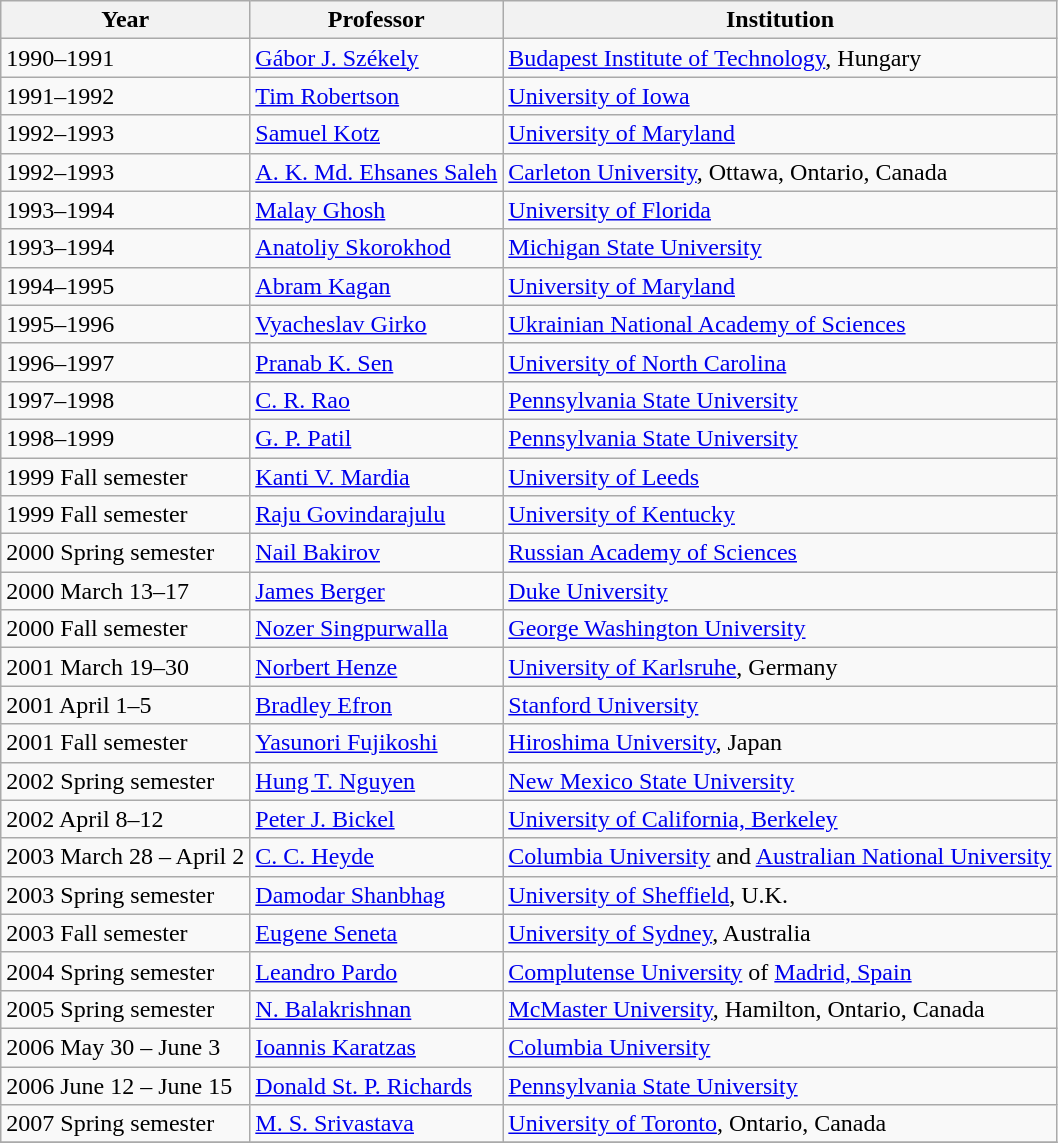<table class="wikitable">
<tr>
<th scope="col">Year</th>
<th scope="col">Professor</th>
<th scope="col">Institution</th>
</tr>
<tr>
<td>1990–1991</td>
<td><a href='#'>Gábor J. Székely</a></td>
<td><a href='#'>Budapest Institute of Technology</a>, Hungary</td>
</tr>
<tr>
<td>1991–1992</td>
<td><a href='#'>Tim Robertson</a></td>
<td><a href='#'>University of Iowa</a></td>
</tr>
<tr>
<td>1992–1993</td>
<td><a href='#'>Samuel Kotz</a></td>
<td><a href='#'>University of Maryland</a></td>
</tr>
<tr>
<td>1992–1993</td>
<td><a href='#'>A. K. Md. Ehsanes Saleh</a></td>
<td><a href='#'>Carleton University</a>, Ottawa, Ontario, Canada</td>
</tr>
<tr>
<td>1993–1994</td>
<td><a href='#'>Malay Ghosh</a></td>
<td><a href='#'>University of Florida</a></td>
</tr>
<tr>
<td>1993–1994</td>
<td><a href='#'>Anatoliy Skorokhod</a></td>
<td><a href='#'>Michigan State University</a></td>
</tr>
<tr>
<td>1994–1995</td>
<td><a href='#'>Abram Kagan</a></td>
<td><a href='#'>University of Maryland</a></td>
</tr>
<tr>
<td>1995–1996</td>
<td><a href='#'>Vyacheslav Girko</a></td>
<td><a href='#'>Ukrainian National Academy of Sciences</a></td>
</tr>
<tr>
<td>1996–1997</td>
<td><a href='#'>Pranab K. Sen</a></td>
<td><a href='#'>University of North Carolina</a></td>
</tr>
<tr>
<td>1997–1998</td>
<td><a href='#'>C. R. Rao</a></td>
<td><a href='#'>Pennsylvania State University</a></td>
</tr>
<tr>
<td>1998–1999</td>
<td><a href='#'>G. P. Patil</a></td>
<td><a href='#'>Pennsylvania State University</a></td>
</tr>
<tr>
<td>1999 Fall semester</td>
<td><a href='#'>Kanti V. Mardia</a></td>
<td><a href='#'>University of Leeds</a></td>
</tr>
<tr>
<td>1999 Fall semester</td>
<td><a href='#'>Raju Govindarajulu</a></td>
<td><a href='#'>University of Kentucky</a></td>
</tr>
<tr>
<td>2000 Spring semester</td>
<td><a href='#'>Nail Bakirov</a></td>
<td><a href='#'>Russian Academy of Sciences</a></td>
</tr>
<tr>
<td>2000 March 13–17</td>
<td><a href='#'>James Berger</a></td>
<td><a href='#'>Duke University</a></td>
</tr>
<tr>
<td>2000 Fall semester</td>
<td><a href='#'>Nozer Singpurwalla</a></td>
<td><a href='#'>George Washington University</a></td>
</tr>
<tr>
<td>2001 March 19–30</td>
<td><a href='#'>Norbert Henze</a></td>
<td><a href='#'>University of Karlsruhe</a>, Germany</td>
</tr>
<tr>
<td>2001 April 1–5</td>
<td><a href='#'>Bradley Efron</a></td>
<td><a href='#'>Stanford University</a></td>
</tr>
<tr>
<td>2001 Fall semester</td>
<td><a href='#'>Yasunori Fujikoshi</a></td>
<td><a href='#'>Hiroshima University</a>, Japan</td>
</tr>
<tr>
<td>2002 Spring semester</td>
<td><a href='#'>Hung T. Nguyen</a></td>
<td><a href='#'>New Mexico State University</a></td>
</tr>
<tr>
<td>2002 April 8–12</td>
<td><a href='#'>Peter J. Bickel</a></td>
<td><a href='#'>University of California, Berkeley</a></td>
</tr>
<tr>
<td>2003 March 28 – April 2</td>
<td><a href='#'>C. C. Heyde</a></td>
<td><a href='#'>Columbia University</a> and <a href='#'>Australian National University</a></td>
</tr>
<tr>
<td>2003 Spring semester</td>
<td><a href='#'>Damodar Shanbhag</a></td>
<td><a href='#'>University of Sheffield</a>, U.K.</td>
</tr>
<tr>
<td>2003 Fall semester</td>
<td><a href='#'>Eugene Seneta</a></td>
<td><a href='#'>University of Sydney</a>, Australia</td>
</tr>
<tr>
<td>2004 Spring semester</td>
<td><a href='#'>Leandro Pardo</a></td>
<td><a href='#'>Complutense University</a> of <a href='#'>Madrid, Spain</a></td>
</tr>
<tr>
<td>2005 Spring semester</td>
<td><a href='#'>N. Balakrishnan</a></td>
<td><a href='#'>McMaster University</a>, Hamilton, Ontario, Canada</td>
</tr>
<tr>
<td>2006 May 30 – June 3</td>
<td><a href='#'>Ioannis Karatzas</a></td>
<td><a href='#'>Columbia University</a></td>
</tr>
<tr>
<td>2006 June 12 – June 15</td>
<td><a href='#'>Donald St. P. Richards</a></td>
<td><a href='#'>Pennsylvania State University</a></td>
</tr>
<tr>
<td>2007 Spring semester</td>
<td><a href='#'>M. S. Srivastava</a></td>
<td><a href='#'>University of Toronto</a>, Ontario, Canada</td>
</tr>
<tr }>
</tr>
</table>
